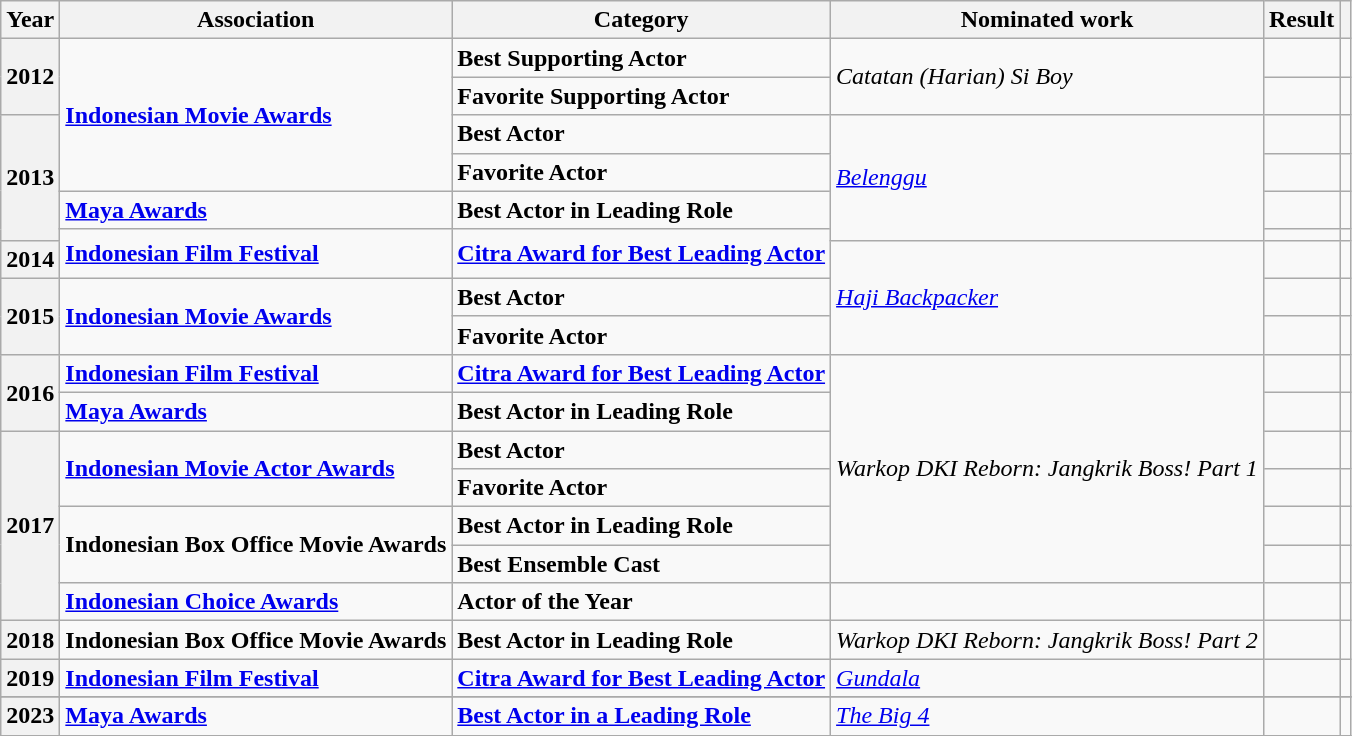<table class="wikitable sortable">
<tr>
<th>Year</th>
<th>Association</th>
<th>Category</th>
<th>Nominated work</th>
<th>Result</th>
<th class="unsortable"></th>
</tr>
<tr>
<th rowspan=2>2012</th>
<td rowspan=4><strong><a href='#'>Indonesian Movie Awards</a></strong></td>
<td><strong>Best Supporting Actor</strong></td>
<td rowspan=2><em>Catatan (Harian) Si Boy</em></td>
<td></td>
<td></td>
</tr>
<tr>
<td><strong>Favorite Supporting Actor</strong></td>
<td></td>
<td></td>
</tr>
<tr>
<th rowspan=4>2013</th>
<td><strong>Best Actor</strong></td>
<td rowspan=4><em><a href='#'>Belenggu</a></em></td>
<td></td>
<td></td>
</tr>
<tr>
<td><strong>Favorite Actor</strong></td>
<td></td>
<td></td>
</tr>
<tr>
<td><strong><a href='#'>Maya Awards</a></strong></td>
<td><strong>Best Actor in Leading Role</strong></td>
<td></td>
<td></td>
</tr>
<tr>
<td rowspan=2><strong><a href='#'>Indonesian Film Festival</a></strong></td>
<td rowspan=2><strong><a href='#'>Citra Award for Best Leading Actor</a></strong></td>
<td></td>
<td></td>
</tr>
<tr>
<th>2014</th>
<td rowspan=3><em><a href='#'>Haji Backpacker</a></em></td>
<td></td>
<td></td>
</tr>
<tr>
<th rowspan=2>2015</th>
<td rowspan=2><strong><a href='#'>Indonesian Movie Awards</a></strong></td>
<td><strong>Best Actor</strong></td>
<td></td>
<td></td>
</tr>
<tr>
<td><strong>Favorite Actor</strong></td>
<td></td>
<td></td>
</tr>
<tr>
<th rowspan=2>2016</th>
<td><strong><a href='#'>Indonesian Film Festival</a></strong></td>
<td><strong><a href='#'>Citra Award for Best Leading Actor</a></strong></td>
<td rowspan=6><em>Warkop DKI Reborn: Jangkrik Boss! Part 1</em></td>
<td></td>
<td></td>
</tr>
<tr>
<td><strong><a href='#'>Maya Awards</a></strong></td>
<td><strong>Best Actor in Leading Role</strong></td>
<td></td>
<td></td>
</tr>
<tr>
<th rowspan=5>2017</th>
<td rowspan=2><strong><a href='#'>Indonesian Movie Actor Awards</a></strong></td>
<td><strong>Best Actor</strong></td>
<td></td>
<td></td>
</tr>
<tr>
<td><strong>Favorite Actor</strong></td>
<td></td>
<td></td>
</tr>
<tr>
<td rowspan=2><strong>Indonesian Box Office Movie Awards</strong></td>
<td><strong>Best Actor in Leading Role</strong></td>
<td></td>
<td></td>
</tr>
<tr>
<td><strong>Best Ensemble Cast</strong></td>
<td></td>
<td></td>
</tr>
<tr>
<td><strong><a href='#'>Indonesian Choice Awards</a></strong></td>
<td><strong>Actor of the Year</strong></td>
<td></td>
<td></td>
<td></td>
</tr>
<tr>
<th>2018</th>
<td><strong>Indonesian Box Office Movie Awards</strong></td>
<td><strong>Best Actor in Leading Role</strong></td>
<td><em>Warkop DKI Reborn: Jangkrik Boss! Part 2</em></td>
<td></td>
<td></td>
</tr>
<tr>
<th>2019</th>
<td><strong><a href='#'>Indonesian Film Festival</a></strong></td>
<td><strong><a href='#'>Citra Award for Best Leading Actor</a></strong></td>
<td><em><a href='#'>Gundala</a></em></td>
<td></td>
<td></td>
</tr>
<tr>
</tr>
<tr>
<th>2023</th>
<td><strong><a href='#'>Maya Awards</a></strong></td>
<td><strong><a href='#'>Best Actor in a Leading Role</a></strong></td>
<td><em><a href='#'>The Big 4</a></em></td>
<td></td>
<td></td>
</tr>
<tr>
</tr>
</table>
